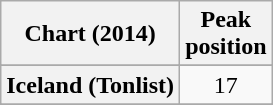<table class="wikitable sortable plainrowheaders">
<tr>
<th scope="col">Chart (2014)</th>
<th scope="col">Peak<br>position</th>
</tr>
<tr>
</tr>
<tr>
<th scope="row">Iceland (Tonlist)</th>
<td style="text-align:center;">17</td>
</tr>
<tr>
</tr>
<tr>
</tr>
<tr>
</tr>
<tr>
</tr>
<tr>
</tr>
<tr>
</tr>
</table>
